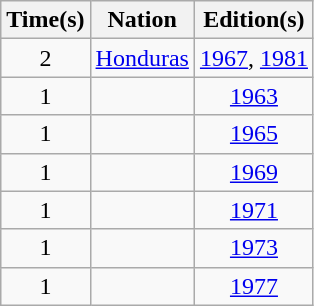<table class="wikitable" style="text-align: center;">
<tr>
<th>Time(s)</th>
<th>Nation</th>
<th>Edition(s)</th>
</tr>
<tr>
<td>2</td>
<td> <a href='#'>Honduras</a></td>
<td><a href='#'>1967</a>, <a href='#'>1981</a></td>
</tr>
<tr>
<td>1</td>
<td></td>
<td><a href='#'>1963</a></td>
</tr>
<tr>
<td>1</td>
<td></td>
<td><a href='#'>1965</a></td>
</tr>
<tr>
<td>1</td>
<td></td>
<td><a href='#'>1969</a></td>
</tr>
<tr>
<td>1</td>
<td></td>
<td><a href='#'>1971</a></td>
</tr>
<tr>
<td>1</td>
<td></td>
<td><a href='#'>1973</a></td>
</tr>
<tr>
<td>1</td>
<td></td>
<td><a href='#'>1977</a></td>
</tr>
</table>
